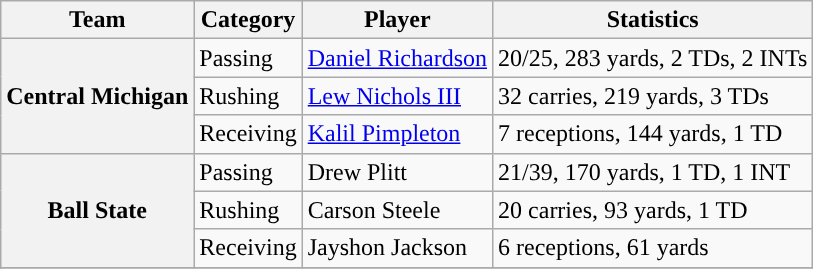<table class="wikitable" style="float: left;">
<tr>
<th>Team</th>
<th>Category</th>
<th>Player</th>
<th>Statistics</th>
</tr>
<tr>
<th rowspan=3>Central Michigan</th>
<td>Passing</td>
<td><a href='#'>Daniel Richardson</a></td>
<td>20/25, 283 yards, 2 TDs, 2 INTs</td>
</tr>
<tr>
<td>Rushing</td>
<td><a href='#'>Lew Nichols III</a></td>
<td>32 carries, 219 yards, 3 TDs</td>
</tr>
<tr>
<td>Receiving</td>
<td><a href='#'>Kalil Pimpleton</a></td>
<td>7 receptions, 144 yards, 1 TD</td>
</tr>
<tr>
<th rowspan=3 style=>Ball State</th>
<td>Passing</td>
<td>Drew Plitt</td>
<td>21/39, 170 yards, 1 TD, 1 INT</td>
</tr>
<tr>
<td>Rushing</td>
<td>Carson Steele</td>
<td>20 carries, 93 yards, 1 TD</td>
</tr>
<tr>
<td>Receiving</td>
<td>Jayshon Jackson</td>
<td>6 receptions, 61 yards</td>
</tr>
<tr>
</tr>
</table>
